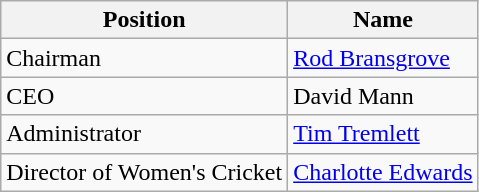<table class="wikitable">
<tr>
<th>Position</th>
<th>Name</th>
</tr>
<tr>
<td>Chairman</td>
<td><a href='#'>Rod Bransgrove</a></td>
</tr>
<tr>
<td>CEO</td>
<td>David Mann</td>
</tr>
<tr>
<td>Administrator</td>
<td><a href='#'>Tim Tremlett</a></td>
</tr>
<tr>
<td>Director of Women's Cricket</td>
<td><a href='#'>Charlotte Edwards</a></td>
</tr>
</table>
